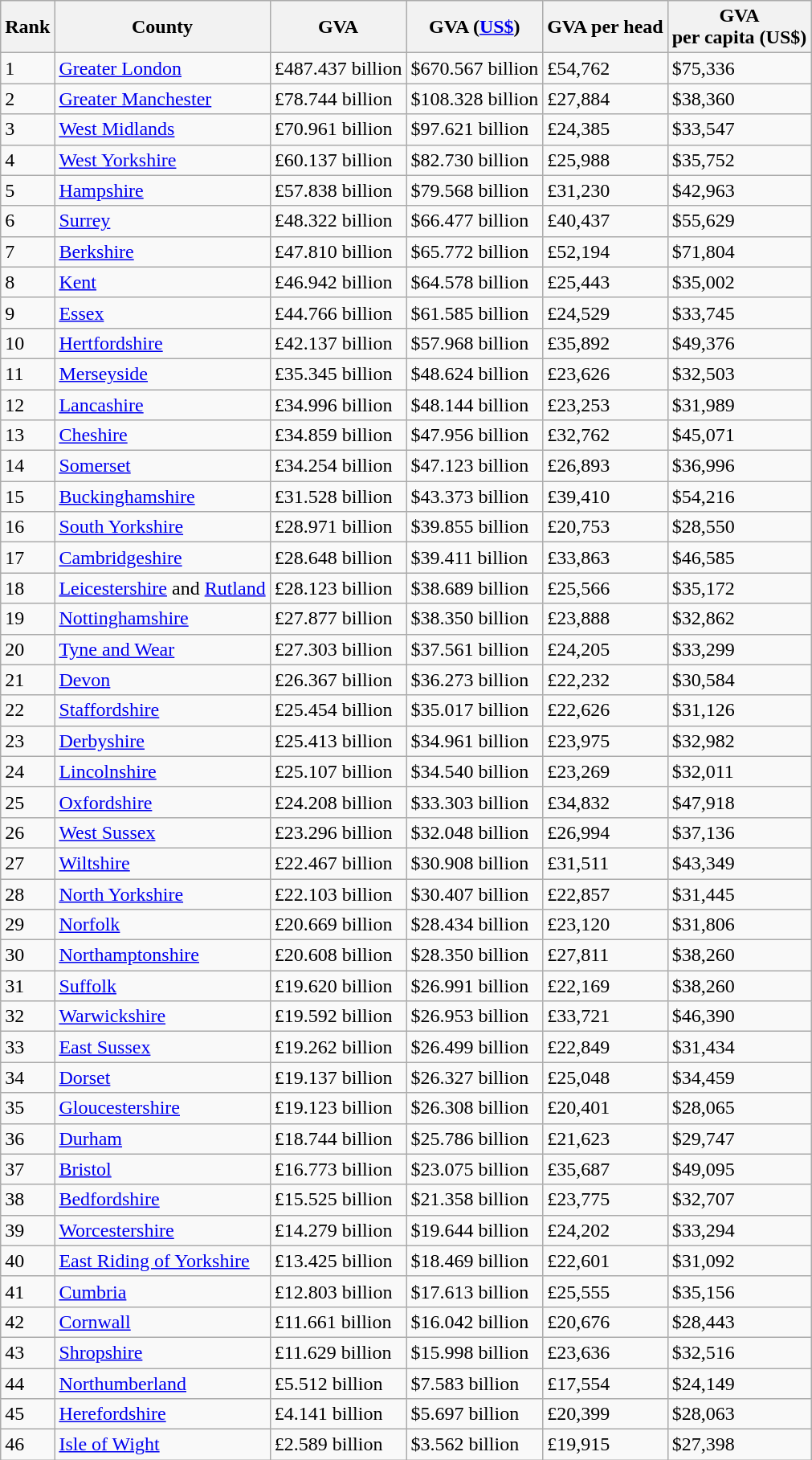<table class="wikitable sortable">
<tr>
<th>Rank</th>
<th>County</th>
<th>GVA</th>
<th>GVA (<a href='#'>US$</a>)</th>
<th>GVA per head</th>
<th>GVA<br>per capita (US$)</th>
</tr>
<tr>
<td>1</td>
<td><a href='#'>Greater London</a></td>
<td>£487.437 billion</td>
<td>$670.567 billion</td>
<td>£54,762</td>
<td>$75,336</td>
</tr>
<tr>
<td>2</td>
<td><a href='#'>Greater Manchester</a></td>
<td>£78.744 billion</td>
<td>$108.328 billion</td>
<td>£27,884</td>
<td>$38,360</td>
</tr>
<tr>
<td>3</td>
<td><a href='#'>West Midlands</a></td>
<td>£70.961 billion</td>
<td>$97.621 billion</td>
<td>£24,385</td>
<td>$33,547</td>
</tr>
<tr>
<td>4</td>
<td><a href='#'>West Yorkshire</a></td>
<td>£60.137 billion</td>
<td>$82.730 billion</td>
<td>£25,988</td>
<td>$35,752</td>
</tr>
<tr>
<td>5</td>
<td><a href='#'>Hampshire</a></td>
<td>£57.838 billion</td>
<td>$79.568 billion</td>
<td>£31,230</td>
<td>$42,963</td>
</tr>
<tr>
<td>6</td>
<td><a href='#'>Surrey</a></td>
<td>£48.322 billion</td>
<td>$66.477 billion</td>
<td>£40,437</td>
<td>$55,629</td>
</tr>
<tr>
<td>7</td>
<td><a href='#'>Berkshire</a></td>
<td>£47.810 billion</td>
<td>$65.772 billion</td>
<td>£52,194</td>
<td>$71,804</td>
</tr>
<tr>
<td>8</td>
<td><a href='#'>Kent</a></td>
<td>£46.942 billion</td>
<td>$64.578 billion</td>
<td>£25,443</td>
<td>$35,002</td>
</tr>
<tr>
<td>9</td>
<td><a href='#'>Essex</a></td>
<td>£44.766 billion</td>
<td>$61.585 billion</td>
<td>£24,529</td>
<td>$33,745</td>
</tr>
<tr>
<td>10</td>
<td><a href='#'>Hertfordshire</a></td>
<td>£42.137 billion</td>
<td>$57.968 billion</td>
<td>£35,892</td>
<td>$49,376</td>
</tr>
<tr>
<td>11</td>
<td><a href='#'>Merseyside</a></td>
<td>£35.345 billion</td>
<td>$48.624 billion</td>
<td>£23,626</td>
<td>$32,503</td>
</tr>
<tr>
<td>12</td>
<td><a href='#'>Lancashire</a></td>
<td>£34.996 billion</td>
<td>$48.144 billion</td>
<td>£23,253</td>
<td>$31,989</td>
</tr>
<tr>
<td>13</td>
<td><a href='#'>Cheshire</a></td>
<td>£34.859 billion</td>
<td>$47.956 billion</td>
<td>£32,762</td>
<td>$45,071</td>
</tr>
<tr>
<td>14</td>
<td><a href='#'>Somerset</a></td>
<td>£34.254 billion</td>
<td>$47.123 billion</td>
<td>£26,893</td>
<td>$36,996</td>
</tr>
<tr>
<td>15</td>
<td><a href='#'>Buckinghamshire</a></td>
<td>£31.528 billion</td>
<td>$43.373 billion</td>
<td>£39,410</td>
<td>$54,216</td>
</tr>
<tr>
<td>16</td>
<td><a href='#'>South Yorkshire</a></td>
<td>£28.971 billion</td>
<td>$39.855 billion</td>
<td>£20,753</td>
<td>$28,550</td>
</tr>
<tr>
<td>17</td>
<td><a href='#'>Cambridgeshire</a></td>
<td>£28.648 billion</td>
<td>$39.411 billion</td>
<td>£33,863</td>
<td>$46,585</td>
</tr>
<tr>
<td>18</td>
<td><a href='#'>Leicestershire</a> and <a href='#'>Rutland</a></td>
<td>£28.123 billion</td>
<td>$38.689 billion</td>
<td>£25,566</td>
<td>$35,172</td>
</tr>
<tr>
<td>19</td>
<td><a href='#'>Nottinghamshire</a></td>
<td>£27.877 billion</td>
<td>$38.350 billion</td>
<td>£23,888</td>
<td>$32,862</td>
</tr>
<tr>
<td>20</td>
<td><a href='#'>Tyne and Wear</a></td>
<td>£27.303 billion</td>
<td>$37.561 billion</td>
<td>£24,205</td>
<td>$33,299</td>
</tr>
<tr>
<td>21</td>
<td><a href='#'>Devon</a></td>
<td>£26.367 billion</td>
<td>$36.273 billion</td>
<td>£22,232</td>
<td>$30,584</td>
</tr>
<tr>
<td>22</td>
<td><a href='#'>Staffordshire</a></td>
<td>£25.454 billion</td>
<td>$35.017 billion</td>
<td>£22,626</td>
<td>$31,126</td>
</tr>
<tr>
<td>23</td>
<td><a href='#'>Derbyshire</a></td>
<td>£25.413 billion</td>
<td>$34.961 billion</td>
<td>£23,975</td>
<td>$32,982</td>
</tr>
<tr>
<td>24</td>
<td><a href='#'>Lincolnshire</a></td>
<td>£25.107 billion</td>
<td>$34.540 billion</td>
<td>£23,269</td>
<td>$32,011</td>
</tr>
<tr>
<td>25</td>
<td><a href='#'>Oxfordshire</a></td>
<td>£24.208 billion</td>
<td>$33.303 billion</td>
<td>£34,832</td>
<td>$47,918</td>
</tr>
<tr>
<td>26</td>
<td><a href='#'>West Sussex</a></td>
<td>£23.296 billion</td>
<td>$32.048 billion</td>
<td>£26,994</td>
<td>$37,136</td>
</tr>
<tr>
<td>27</td>
<td><a href='#'>Wiltshire</a></td>
<td>£22.467 billion</td>
<td>$30.908 billion</td>
<td>£31,511</td>
<td>$43,349</td>
</tr>
<tr>
<td>28</td>
<td><a href='#'>North Yorkshire</a></td>
<td>£22.103 billion</td>
<td>$30.407 billion</td>
<td>£22,857</td>
<td>$31,445</td>
</tr>
<tr>
<td>29</td>
<td><a href='#'>Norfolk</a></td>
<td>£20.669 billion</td>
<td>$28.434 billion</td>
<td>£23,120</td>
<td>$31,806</td>
</tr>
<tr>
<td>30</td>
<td><a href='#'>Northamptonshire</a></td>
<td>£20.608 billion</td>
<td>$28.350 billion</td>
<td>£27,811</td>
<td>$38,260</td>
</tr>
<tr>
<td>31</td>
<td><a href='#'>Suffolk</a></td>
<td>£19.620 billion</td>
<td>$26.991 billion</td>
<td>£22,169</td>
<td>$38,260</td>
</tr>
<tr>
<td>32</td>
<td><a href='#'>Warwickshire</a></td>
<td>£19.592 billion</td>
<td>$26.953 billion</td>
<td>£33,721</td>
<td>$46,390</td>
</tr>
<tr>
<td>33</td>
<td><a href='#'>East Sussex</a></td>
<td>£19.262 billion</td>
<td>$26.499 billion</td>
<td>£22,849</td>
<td>$31,434</td>
</tr>
<tr>
<td>34</td>
<td><a href='#'>Dorset</a></td>
<td>£19.137 billion</td>
<td>$26.327 billion</td>
<td>£25,048</td>
<td>$34,459</td>
</tr>
<tr>
<td>35</td>
<td><a href='#'>Gloucestershire</a></td>
<td>£19.123 billion</td>
<td>$26.308 billion</td>
<td>£20,401</td>
<td>$28,065</td>
</tr>
<tr>
<td>36</td>
<td><a href='#'>Durham</a></td>
<td>£18.744 billion</td>
<td>$25.786 billion</td>
<td>£21,623</td>
<td>$29,747</td>
</tr>
<tr>
<td>37</td>
<td><a href='#'>Bristol</a></td>
<td>£16.773 billion</td>
<td>$23.075 billion</td>
<td>£35,687</td>
<td>$49,095</td>
</tr>
<tr>
<td>38</td>
<td><a href='#'>Bedfordshire</a></td>
<td>£15.525 billion</td>
<td>$21.358 billion</td>
<td>£23,775</td>
<td>$32,707</td>
</tr>
<tr>
<td>39</td>
<td><a href='#'>Worcestershire</a></td>
<td>£14.279 billion</td>
<td>$19.644 billion</td>
<td>£24,202</td>
<td>$33,294</td>
</tr>
<tr>
<td>40</td>
<td><a href='#'>East Riding of Yorkshire</a></td>
<td>£13.425 billion</td>
<td>$18.469 billion</td>
<td>£22,601</td>
<td>$31,092</td>
</tr>
<tr>
<td>41</td>
<td><a href='#'>Cumbria</a></td>
<td>£12.803 billion</td>
<td>$17.613 billion</td>
<td>£25,555</td>
<td>$35,156</td>
</tr>
<tr>
<td>42</td>
<td><a href='#'>Cornwall</a></td>
<td>£11.661 billion</td>
<td>$16.042 billion</td>
<td>£20,676</td>
<td>$28,443</td>
</tr>
<tr>
<td>43</td>
<td><a href='#'>Shropshire</a></td>
<td>£11.629 billion</td>
<td>$15.998 billion</td>
<td>£23,636</td>
<td>$32,516</td>
</tr>
<tr>
<td>44</td>
<td><a href='#'>Northumberland</a></td>
<td>£5.512 billion</td>
<td>$7.583 billion</td>
<td>£17,554</td>
<td>$24,149</td>
</tr>
<tr>
<td>45</td>
<td><a href='#'>Herefordshire</a></td>
<td>£4.141 billion</td>
<td>$5.697 billion</td>
<td>£20,399</td>
<td>$28,063</td>
</tr>
<tr>
<td>46</td>
<td><a href='#'>Isle of Wight</a></td>
<td>£2.589 billion</td>
<td>$3.562 billion</td>
<td>£19,915</td>
<td>$27,398</td>
</tr>
</table>
